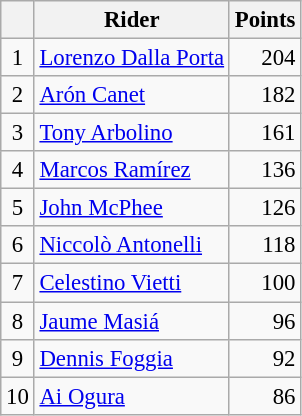<table class="wikitable" style="font-size: 95%;">
<tr>
<th></th>
<th>Rider</th>
<th>Points</th>
</tr>
<tr>
<td align=center>1</td>
<td> <a href='#'>Lorenzo Dalla Porta</a></td>
<td align=right>204</td>
</tr>
<tr>
<td align=center>2</td>
<td> <a href='#'>Arón Canet</a></td>
<td align=right>182</td>
</tr>
<tr>
<td align=center>3</td>
<td> <a href='#'>Tony Arbolino</a></td>
<td align=right>161</td>
</tr>
<tr>
<td align=center>4</td>
<td> <a href='#'>Marcos Ramírez</a></td>
<td align=right>136</td>
</tr>
<tr>
<td align=center>5</td>
<td> <a href='#'>John McPhee</a></td>
<td align=right>126</td>
</tr>
<tr>
<td align=center>6</td>
<td> <a href='#'>Niccolò Antonelli</a></td>
<td align=right>118</td>
</tr>
<tr>
<td align=center>7</td>
<td> <a href='#'>Celestino Vietti</a></td>
<td align=right>100</td>
</tr>
<tr>
<td align=center>8</td>
<td> <a href='#'>Jaume Masiá</a></td>
<td align=right>96</td>
</tr>
<tr>
<td align=center>9</td>
<td> <a href='#'>Dennis Foggia</a></td>
<td align=right>92</td>
</tr>
<tr>
<td align=center>10</td>
<td> <a href='#'>Ai Ogura</a></td>
<td align=right>86</td>
</tr>
</table>
